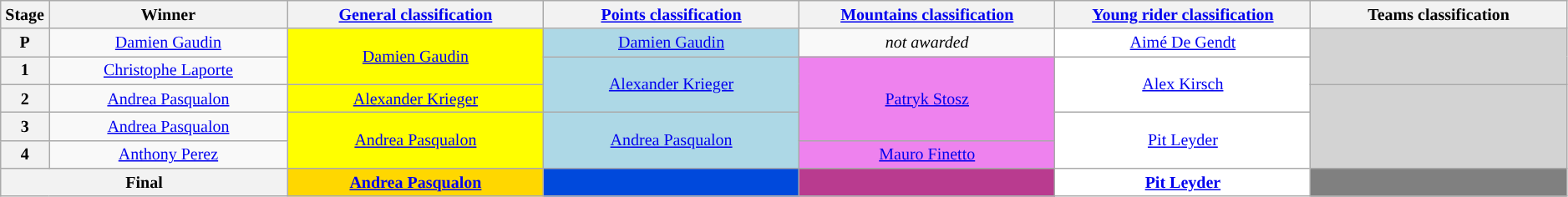<table class="wikitable" style="text-align: center; font-size:smaller;">
<tr>
<th style="width:1%;">Stage</th>
<th style="width:14%;">Winner</th>
<th style="width:15%;"><a href='#'>General classification</a><br></th>
<th style="width:15%;"><a href='#'>Points classification</a><br></th>
<th style="width:15%;"><a href='#'>Mountains classification</a><br></th>
<th style="width:15%;"><a href='#'>Young rider classification</a><br></th>
<th style="width:15%;">Teams classification</th>
</tr>
<tr>
<th>P</th>
<td><a href='#'>Damien Gaudin</a></td>
<td style="background:yellow;" rowspan="2"><a href='#'>Damien Gaudin</a></td>
<td style="background:lightblue;"><a href='#'>Damien Gaudin</a></td>
<td><em>not awarded</em></td>
<td style="background:white;"><a href='#'>Aimé De Gendt</a></td>
<td style="background:lightgrey;" rowspan="2"></td>
</tr>
<tr>
<th>1</th>
<td><a href='#'>Christophe Laporte</a></td>
<td style="background:lightblue;" rowspan="2"><a href='#'>Alexander Krieger</a></td>
<td style="background:violet;" rowspan="3"><a href='#'>Patryk Stosz</a></td>
<td style="background:white;" rowspan="2"><a href='#'>Alex Kirsch</a></td>
</tr>
<tr>
<th>2</th>
<td><a href='#'>Andrea Pasqualon</a></td>
<td style="background:yellow;"><a href='#'>Alexander Krieger</a></td>
<td style="background:lightgrey;" rowspan="3"></td>
</tr>
<tr>
<th>3</th>
<td><a href='#'>Andrea Pasqualon</a></td>
<td style="background:yellow;" rowspan="2"><a href='#'>Andrea Pasqualon</a></td>
<td style="background:lightblue;" rowspan="2"><a href='#'>Andrea Pasqualon</a></td>
<td style="background:white;" rowspan="2"><a href='#'>Pit Leyder</a></td>
</tr>
<tr>
<th>4</th>
<td><a href='#'>Anthony Perez</a></td>
<td style="background:violet;"><a href='#'>Mauro Finetto</a></td>
</tr>
<tr>
<th colspan="2">Final</th>
<th style="background:gold;"><a href='#'>Andrea Pasqualon</a></th>
<th style="background:#0049DC;"></th>
<th style="background:#B93B8F;"></th>
<th style="background:white;"><a href='#'>Pit Leyder</a></th>
<th style="background:grey;"></th>
</tr>
</table>
